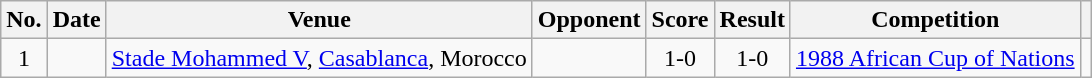<table class="wikitable sortable">
<tr>
<th scope="col">No.</th>
<th scope="col">Date</th>
<th scope="col">Venue</th>
<th scope="col">Opponent</th>
<th scope="col">Score</th>
<th scope="col">Result</th>
<th scope="col">Competition</th>
<th scope="col" class="unsortable"></th>
</tr>
<tr>
<td style="text-align:center">1</td>
<td></td>
<td><a href='#'>Stade Mohammed V</a>, <a href='#'>Casablanca</a>, Morocco</td>
<td></td>
<td style="text-align:center">1-0</td>
<td style="text-align:center">1-0</td>
<td><a href='#'>1988 African Cup of Nations</a></td>
<td></td>
</tr>
</table>
